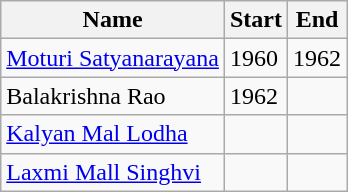<table class="wikitable sortable">
<tr>
<th>Name</th>
<th>Start</th>
<th>End</th>
</tr>
<tr>
<td><a href='#'>Moturi Satyanarayana</a></td>
<td>1960</td>
<td>1962</td>
</tr>
<tr>
<td>Balakrishna Rao</td>
<td>1962</td>
<td></td>
</tr>
<tr>
<td><a href='#'>Kalyan Mal Lodha</a></td>
<td></td>
<td></td>
</tr>
<tr>
<td><a href='#'>Laxmi Mall Singhvi</a></td>
<td></td>
<td></td>
</tr>
</table>
